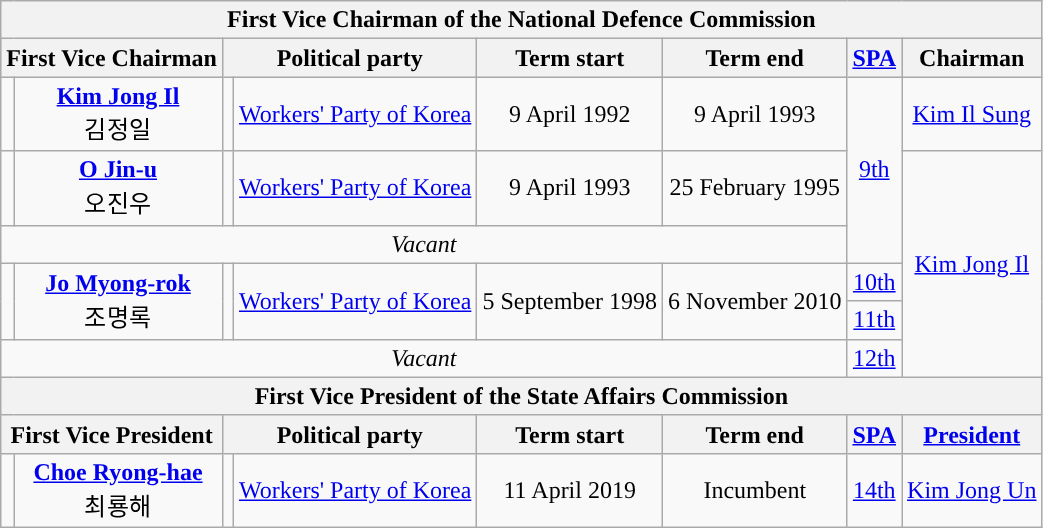<table class="wikitable" style="text-align:center; border:1px #AAAAFF solid">
<tr>
<th colspan="8">First Vice Chairman of the National Defence Commission<br></th>
</tr>
<tr style="background:#cccccc">
<th colspan="2">First Vice Chairman</th>
<th colspan="2">Political party</th>
<th>Term start</th>
<th>Term end</th>
<th><a href='#'>SPA</a></th>
<th>Chairman</th>
</tr>
<tr>
<td></td>
<td><strong><a href='#'>Kim Jong Il</a></strong><br>김정일<br></td>
<td style="background:"></td>
<td><a href='#'>Workers' Party of Korea</a></td>
<td>9 April 1992</td>
<td>9 April 1993</td>
<td rowspan="3"><a href='#'>9th</a></td>
<td><a href='#'>Kim Il Sung</a></td>
</tr>
<tr>
<td></td>
<td><strong><a href='#'>O Jin-u</a></strong><br>오진우<br></td>
<td style="background:"></td>
<td><a href='#'>Workers' Party of Korea</a></td>
<td>9 April 1993</td>
<td>25 February 1995</td>
<td rowspan="6"><a href='#'>Kim Jong Il</a><br></td>
</tr>
<tr>
<td colspan="6"><em>Vacant</em><br></td>
</tr>
<tr>
<td rowspan="3"></td>
<td rowspan="3"><strong><a href='#'>Jo Myong-rok</a></strong><br>조명록<br></td>
<td rowspan="3" style="background:"></td>
<td rowspan="3"><a href='#'>Workers' Party of Korea</a></td>
<td rowspan="3">5 September 1998</td>
<td rowspan="3">6 November 2010</td>
<td><a href='#'>10th</a></td>
</tr>
<tr>
<td><a href='#'>11th</a></td>
</tr>
<tr>
<td rowspan="2"><a href='#'>12th</a></td>
</tr>
<tr>
<td colspan="6"><em>Vacant</em><br></td>
</tr>
<tr>
<th colspan="8">First Vice President of the State Affairs Commission<br></th>
</tr>
<tr>
<th colspan="2">First Vice President</th>
<th colspan="2">Political party</th>
<th>Term start</th>
<th>Term end</th>
<th><a href='#'>SPA</a></th>
<th><a href='#'>President</a></th>
</tr>
<tr>
<td></td>
<td><strong><a href='#'>Choe Ryong-hae</a></strong><br>최룡해<br></td>
<td style="background:"></td>
<td><a href='#'>Workers' Party of Korea</a></td>
<td>11 April 2019</td>
<td>Incumbent</td>
<td><a href='#'>14th</a></td>
<td><a href='#'>Kim Jong Un</a></td>
</tr>
</table>
